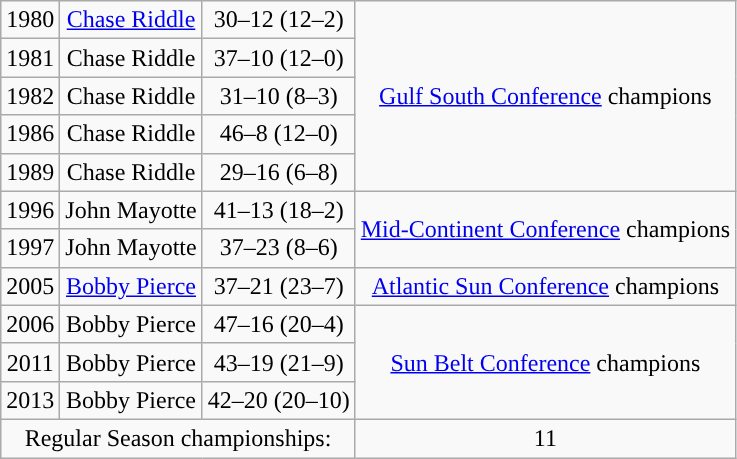<table class="wikitable" style="text-align:center">
<tr>
<td>1980</td>
<td><a href='#'>Chase Riddle</a></td>
<td>30–12 (12–2)</td>
<td rowspan="5"><a href='#'>Gulf South Conference</a> champions</td>
</tr>
<tr>
<td>1981</td>
<td>Chase Riddle</td>
<td>37–10 (12–0)</td>
</tr>
<tr>
<td>1982</td>
<td>Chase Riddle</td>
<td>31–10 (8–3)</td>
</tr>
<tr>
<td>1986</td>
<td>Chase Riddle</td>
<td>46–8 (12–0)</td>
</tr>
<tr>
<td>1989</td>
<td>Chase Riddle</td>
<td>29–16 (6–8)</td>
</tr>
<tr>
<td>1996</td>
<td>John Mayotte</td>
<td>41–13 (18–2)</td>
<td rowspan="2"><a href='#'>Mid-Continent Conference</a> champions</td>
</tr>
<tr>
<td>1997</td>
<td>John Mayotte</td>
<td>37–23 (8–6)</td>
</tr>
<tr>
<td>2005</td>
<td><a href='#'>Bobby Pierce</a></td>
<td>37–21 (23–7)</td>
<td><a href='#'>Atlantic Sun Conference</a> champions</td>
</tr>
<tr>
<td>2006</td>
<td>Bobby Pierce</td>
<td>47–16 (20–4)</td>
<td rowspan="3"><a href='#'>Sun Belt Conference</a> champions</td>
</tr>
<tr>
<td>2011</td>
<td>Bobby Pierce</td>
<td>43–19 (21–9)</td>
</tr>
<tr>
<td>2013</td>
<td>Bobby Pierce</td>
<td>42–20 (20–10)</td>
</tr>
<tr>
<td colspan=3>Regular Season championships:</td>
<td>11</td>
</tr>
</table>
